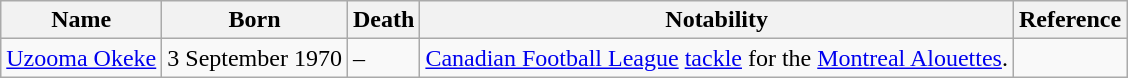<table class="wikitable sortable">
<tr>
<th>Name</th>
<th class="unsortable">Born</th>
<th class="unsortable">Death</th>
<th class="unsortable">Notability</th>
<th class="unsortable">Reference</th>
</tr>
<tr>
<td><a href='#'>Uzooma Okeke</a></td>
<td>3 September 1970</td>
<td>–</td>
<td><a href='#'>Canadian Football League</a> <a href='#'>tackle</a> for the <a href='#'>Montreal Alouettes</a>.</td>
<td></td>
</tr>
</table>
